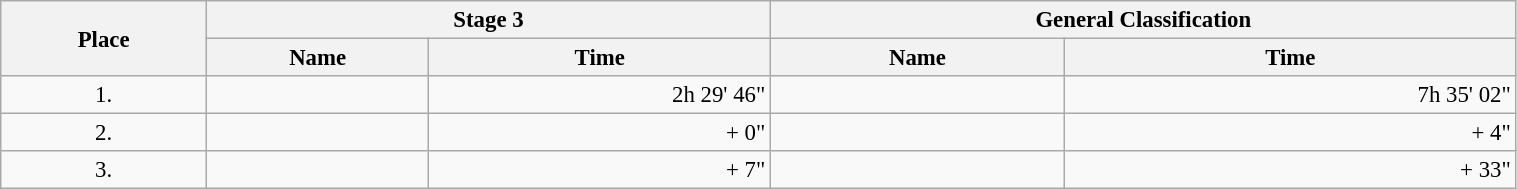<table class=wikitable style="font-size:95%" width="80%">
<tr>
<th rowspan="2">Place</th>
<th colspan="2">Stage 3</th>
<th colspan="2">General Classification</th>
</tr>
<tr>
<th>Name</th>
<th>Time</th>
<th>Name</th>
<th>Time</th>
</tr>
<tr>
<td align="center">1.</td>
<td></td>
<td align="right">2h 29' 46"</td>
<td></td>
<td align="right">7h 35' 02"</td>
</tr>
<tr>
<td align="center">2.</td>
<td></td>
<td align="right">+ 0"</td>
<td></td>
<td align="right">+ 4"</td>
</tr>
<tr>
<td align="center">3.</td>
<td></td>
<td align="right">+ 7"</td>
<td></td>
<td align="right">+ 33"</td>
</tr>
</table>
